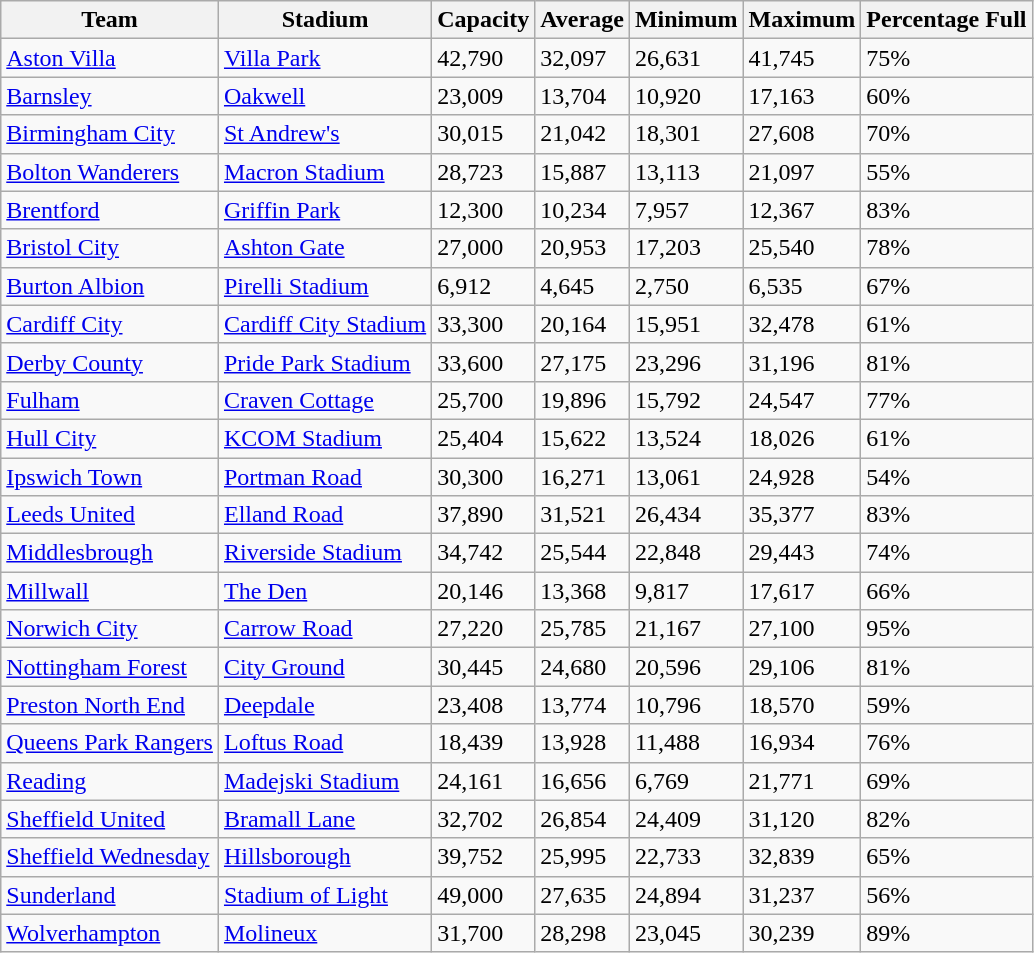<table class="wikitable sortable">
<tr>
<th>Team</th>
<th>Stadium</th>
<th>Capacity</th>
<th>Average</th>
<th>Minimum</th>
<th>Maximum</th>
<th>Percentage Full</th>
</tr>
<tr>
<td><a href='#'>Aston Villa</a></td>
<td><a href='#'>Villa Park</a></td>
<td>42,790</td>
<td>32,097</td>
<td>26,631</td>
<td>41,745</td>
<td>75%</td>
</tr>
<tr>
<td><a href='#'>Barnsley</a></td>
<td><a href='#'>Oakwell</a></td>
<td>23,009</td>
<td>13,704</td>
<td>10,920</td>
<td>17,163</td>
<td>60%</td>
</tr>
<tr>
<td><a href='#'>Birmingham City</a></td>
<td><a href='#'>St Andrew's</a></td>
<td>30,015</td>
<td>21,042</td>
<td>18,301</td>
<td>27,608</td>
<td>70%</td>
</tr>
<tr>
<td><a href='#'>Bolton Wanderers</a></td>
<td><a href='#'>Macron Stadium</a></td>
<td>28,723</td>
<td>15,887</td>
<td>13,113</td>
<td>21,097</td>
<td>55%</td>
</tr>
<tr>
<td><a href='#'>Brentford</a></td>
<td><a href='#'>Griffin Park</a></td>
<td>12,300</td>
<td>10,234</td>
<td>7,957</td>
<td>12,367</td>
<td>83%</td>
</tr>
<tr>
<td><a href='#'>Bristol City</a></td>
<td><a href='#'>Ashton Gate</a></td>
<td>27,000</td>
<td>20,953</td>
<td>17,203</td>
<td>25,540</td>
<td>78%</td>
</tr>
<tr>
<td><a href='#'>Burton Albion</a></td>
<td><a href='#'>Pirelli Stadium</a></td>
<td>6,912</td>
<td>4,645</td>
<td>2,750</td>
<td>6,535</td>
<td>67%</td>
</tr>
<tr>
<td><a href='#'>Cardiff City</a></td>
<td><a href='#'>Cardiff City Stadium</a></td>
<td>33,300</td>
<td>20,164</td>
<td>15,951</td>
<td>32,478</td>
<td>61%</td>
</tr>
<tr>
<td><a href='#'>Derby County</a></td>
<td><a href='#'>Pride Park Stadium</a></td>
<td>33,600</td>
<td>27,175</td>
<td>23,296</td>
<td>31,196</td>
<td>81%</td>
</tr>
<tr>
<td><a href='#'>Fulham</a></td>
<td><a href='#'>Craven Cottage</a></td>
<td>25,700</td>
<td>19,896</td>
<td>15,792</td>
<td>24,547</td>
<td>77%</td>
</tr>
<tr>
<td><a href='#'>Hull City</a></td>
<td><a href='#'>KCOM Stadium</a></td>
<td>25,404</td>
<td>15,622</td>
<td>13,524</td>
<td>18,026</td>
<td>61%</td>
</tr>
<tr>
<td><a href='#'>Ipswich Town</a></td>
<td><a href='#'>Portman Road</a></td>
<td>30,300</td>
<td>16,271</td>
<td>13,061</td>
<td>24,928</td>
<td>54%</td>
</tr>
<tr>
<td><a href='#'>Leeds United</a></td>
<td><a href='#'>Elland Road</a></td>
<td>37,890</td>
<td>31,521</td>
<td>26,434</td>
<td>35,377</td>
<td>83%</td>
</tr>
<tr>
<td><a href='#'>Middlesbrough</a></td>
<td><a href='#'>Riverside Stadium</a></td>
<td>34,742</td>
<td>25,544</td>
<td>22,848</td>
<td>29,443</td>
<td>74%</td>
</tr>
<tr>
<td><a href='#'>Millwall</a></td>
<td><a href='#'>The Den</a></td>
<td>20,146</td>
<td>13,368</td>
<td>9,817</td>
<td>17,617</td>
<td>66%</td>
</tr>
<tr>
<td><a href='#'>Norwich City</a></td>
<td><a href='#'>Carrow Road</a></td>
<td>27,220</td>
<td>25,785</td>
<td>21,167</td>
<td>27,100</td>
<td>95%</td>
</tr>
<tr>
<td><a href='#'>Nottingham Forest</a></td>
<td><a href='#'>City Ground</a></td>
<td>30,445</td>
<td>24,680</td>
<td>20,596</td>
<td>29,106</td>
<td>81%</td>
</tr>
<tr>
<td><a href='#'>Preston North End</a></td>
<td><a href='#'>Deepdale</a></td>
<td>23,408</td>
<td>13,774</td>
<td>10,796</td>
<td>18,570</td>
<td>59%</td>
</tr>
<tr>
<td><a href='#'>Queens Park Rangers</a></td>
<td><a href='#'>Loftus Road</a></td>
<td>18,439</td>
<td>13,928</td>
<td>11,488</td>
<td>16,934</td>
<td>76%</td>
</tr>
<tr>
<td><a href='#'>Reading</a></td>
<td><a href='#'>Madejski Stadium</a></td>
<td>24,161</td>
<td>16,656</td>
<td>6,769</td>
<td>21,771</td>
<td>69%</td>
</tr>
<tr>
<td><a href='#'>Sheffield United</a></td>
<td><a href='#'>Bramall Lane</a></td>
<td>32,702</td>
<td>26,854</td>
<td>24,409</td>
<td>31,120</td>
<td>82%</td>
</tr>
<tr>
<td><a href='#'>Sheffield Wednesday</a></td>
<td><a href='#'>Hillsborough</a></td>
<td>39,752</td>
<td>25,995</td>
<td>22,733</td>
<td>32,839</td>
<td>65%</td>
</tr>
<tr>
<td><a href='#'>Sunderland</a></td>
<td><a href='#'>Stadium of Light</a></td>
<td>49,000</td>
<td>27,635</td>
<td>24,894</td>
<td>31,237</td>
<td>56%</td>
</tr>
<tr>
<td><a href='#'>Wolverhampton</a></td>
<td><a href='#'>Molineux</a></td>
<td>31,700</td>
<td>28,298</td>
<td>23,045</td>
<td>30,239</td>
<td>89%</td>
</tr>
</table>
